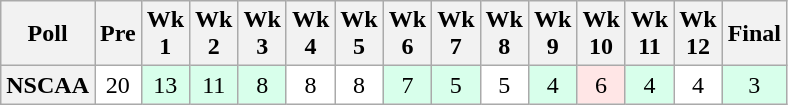<table class="wikitable" style="white-space:nowrap;text-align:center;">
<tr>
<th>Poll</th>
<th>Pre</th>
<th>Wk<br>1</th>
<th>Wk<br>2</th>
<th>Wk<br>3</th>
<th>Wk<br>4</th>
<th>Wk<br>5</th>
<th>Wk<br>6</th>
<th>Wk<br>7</th>
<th>Wk<br>8</th>
<th>Wk<br>9</th>
<th>Wk<br>10</th>
<th>Wk<br>11</th>
<th>Wk<br>12</th>
<th>Final</th>
</tr>
<tr>
<th>NSCAA</th>
<td style="background:#FFFFFF;">20</td>
<td style="background:#D8FFEB;">13</td>
<td style="background:#D8FFEB;">11</td>
<td style="background:#D8FFEB;">8</td>
<td style="background:#FFFFFF;">8</td>
<td style="background:#FFFFFF;">8</td>
<td style="background:#D8FFEB;">7</td>
<td style="background:#D8FFEB;">5</td>
<td style="background:#FFFFFF;">5</td>
<td style="background:#D8FFEB;">4</td>
<td style="background:#FFE6E6;">6</td>
<td style="background:#D8FFEB;">4</td>
<td style="background:#FFFFFF;">4</td>
<td style="background:#D8FFEB;">3</td>
</tr>
</table>
